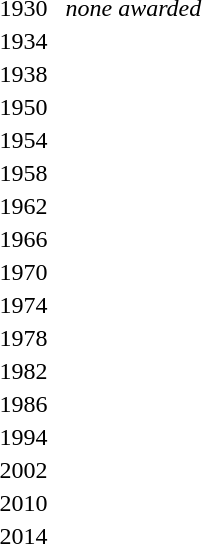<table>
<tr>
<td>1930</td>
<td></td>
<td></td>
<td><em>none awarded</em></td>
</tr>
<tr>
<td>1934</td>
<td></td>
<td></td>
<td></td>
</tr>
<tr>
<td>1938</td>
<td></td>
<td></td>
<td></td>
</tr>
<tr>
<td>1950</td>
<td></td>
<td></td>
<td></td>
</tr>
<tr>
<td>1954</td>
<td></td>
<td></td>
<td></td>
</tr>
<tr>
<td>1958</td>
<td></td>
<td></td>
<td></td>
</tr>
<tr>
<td>1962</td>
<td></td>
<td></td>
<td></td>
</tr>
<tr>
<td>1966</td>
<td></td>
<td></td>
<td></td>
</tr>
<tr>
<td>1970</td>
<td></td>
<td></td>
<td></td>
</tr>
<tr>
<td>1974</td>
<td></td>
<td></td>
<td></td>
</tr>
<tr>
<td>1978</td>
<td></td>
<td></td>
<td></td>
</tr>
<tr>
<td>1982</td>
<td></td>
<td></td>
<td></td>
</tr>
<tr>
<td>1986</td>
<td></td>
<td></td>
<td></td>
</tr>
<tr>
<td>1994</td>
<td></td>
<td></td>
<td></td>
</tr>
<tr>
<td>2002</td>
<td></td>
<td></td>
<td></td>
</tr>
<tr>
<td>2010<br></td>
<td></td>
<td></td>
<td></td>
</tr>
<tr>
<td rowspan=2>2014<br></td>
<td rowspan=2></td>
<td rowspan=2></td>
<td></td>
</tr>
<tr>
<td></td>
</tr>
</table>
